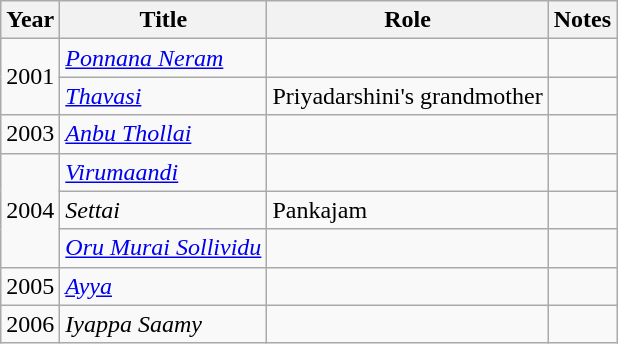<table class="wikitable">
<tr>
<th scope="col">Year</th>
<th scope="col">Title</th>
<th scope="col">Role</th>
<th class="unsortable" scope="col">Notes</th>
</tr>
<tr>
<td rowspan="2">2001</td>
<td><em><a href='#'>Ponnana Neram</a></em></td>
<td></td>
<td></td>
</tr>
<tr>
<td><em><a href='#'>Thavasi</a></em></td>
<td>Priyadarshini's grandmother</td>
<td></td>
</tr>
<tr>
<td>2003</td>
<td><em><a href='#'>Anbu Thollai</a></em></td>
<td></td>
<td></td>
</tr>
<tr>
<td rowspan="3">2004</td>
<td><em><a href='#'>Virumaandi</a></em></td>
<td></td>
<td></td>
</tr>
<tr>
<td><em>Settai</em></td>
<td>Pankajam</td>
<td></td>
</tr>
<tr>
<td><em><a href='#'>Oru Murai Sollividu</a></em></td>
<td></td>
<td></td>
</tr>
<tr>
<td>2005</td>
<td><em><a href='#'>Ayya</a></em></td>
<td></td>
<td></td>
</tr>
<tr>
<td>2006</td>
<td><em>Iyappa Saamy</em></td>
<td></td>
<td></td>
</tr>
</table>
